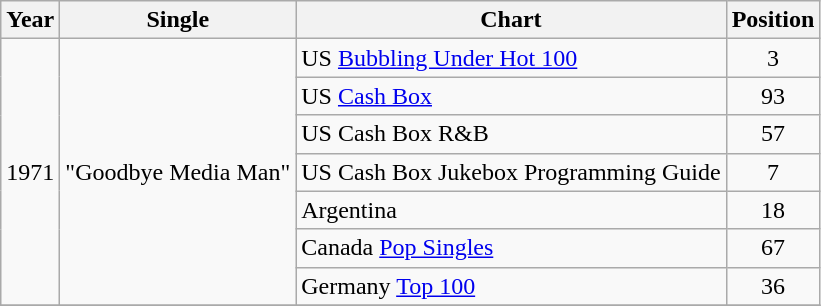<table class="wikitable">
<tr>
<th>Year</th>
<th>Single</th>
<th>Chart</th>
<th>Position</th>
</tr>
<tr>
<td rowspan="7">1971</td>
<td rowspan="7">"Goodbye Media Man"</td>
<td>US <a href='#'>Bubbling Under Hot 100</a></td>
<td align="center">3</td>
</tr>
<tr>
<td>US <a href='#'>Cash Box</a></td>
<td align="center">93</td>
</tr>
<tr>
<td>US Cash Box R&B</td>
<td align="center">57</td>
</tr>
<tr>
<td>US Cash Box Jukebox Programming Guide</td>
<td align="center">7</td>
</tr>
<tr>
<td>Argentina</td>
<td align="center">18</td>
</tr>
<tr>
<td>Canada <a href='#'>Pop Singles</a></td>
<td align="center">67</td>
</tr>
<tr>
<td>Germany <a href='#'>Top 100</a></td>
<td align="center">36</td>
</tr>
<tr>
</tr>
</table>
